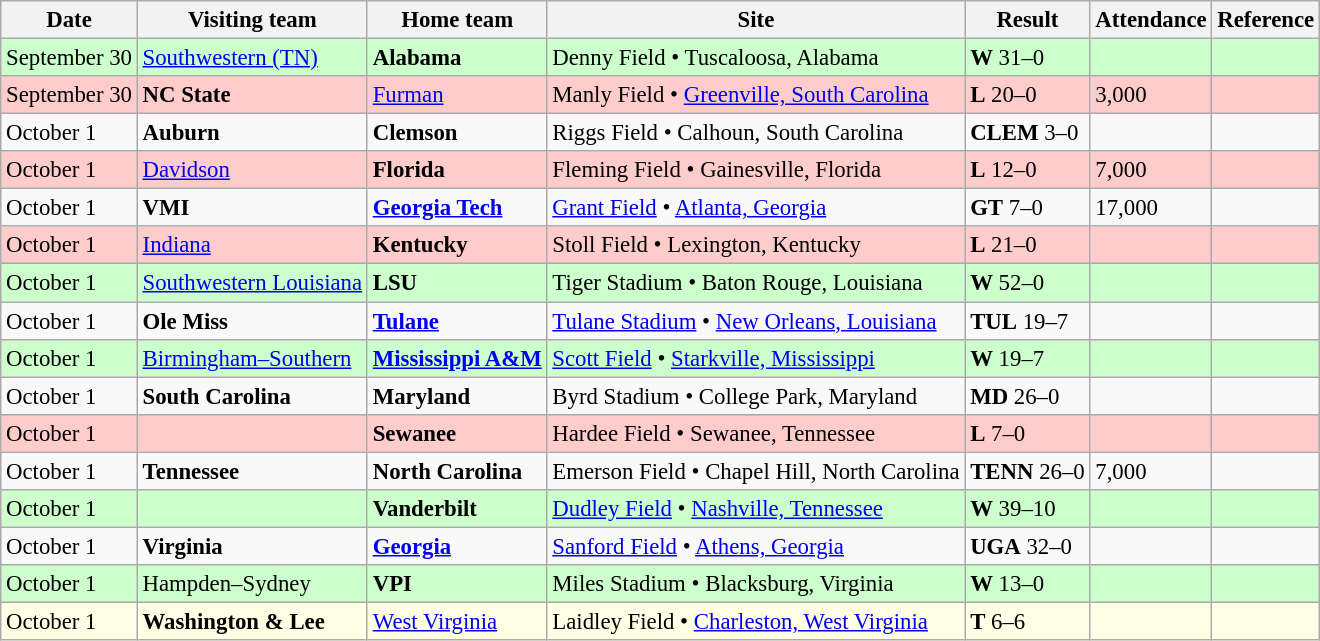<table class="wikitable" style="font-size:95%;">
<tr>
<th>Date</th>
<th>Visiting team</th>
<th>Home team</th>
<th>Site</th>
<th>Result</th>
<th>Attendance</th>
<th class="unsortable">Reference</th>
</tr>
<tr bgcolor=ccffcc>
<td>September 30</td>
<td><a href='#'>Southwestern (TN)</a></td>
<td><strong>Alabama</strong></td>
<td>Denny Field • Tuscaloosa, Alabama</td>
<td><strong>W</strong> 31–0</td>
<td></td>
<td></td>
</tr>
<tr bgcolor=ffcccc>
<td>September 30</td>
<td><strong>NC State</strong></td>
<td><a href='#'>Furman</a></td>
<td>Manly Field • <a href='#'>Greenville, South Carolina</a></td>
<td><strong>L</strong> 20–0</td>
<td>3,000</td>
<td></td>
</tr>
<tr bgcolor=>
<td>October 1</td>
<td><strong>Auburn</strong></td>
<td><strong>Clemson</strong></td>
<td>Riggs Field • Calhoun, South Carolina</td>
<td><strong>CLEM</strong> 3–0</td>
<td></td>
<td></td>
</tr>
<tr bgcolor=ffcccc>
<td>October 1</td>
<td><a href='#'>Davidson</a></td>
<td><strong>Florida</strong></td>
<td>Fleming Field • Gainesville, Florida</td>
<td><strong>L</strong> 12–0</td>
<td>7,000</td>
<td></td>
</tr>
<tr bgcolor=>
<td>October 1</td>
<td><strong>VMI</strong></td>
<td><strong><a href='#'>Georgia Tech</a></strong></td>
<td><a href='#'>Grant Field</a> • <a href='#'>Atlanta, Georgia</a></td>
<td><strong>GT</strong> 7–0</td>
<td>17,000</td>
<td></td>
</tr>
<tr bgcolor=ffcccc>
<td>October 1</td>
<td><a href='#'>Indiana</a></td>
<td><strong>Kentucky</strong></td>
<td>Stoll Field • Lexington, Kentucky</td>
<td><strong>L</strong> 21–0</td>
<td></td>
<td></td>
</tr>
<tr bgcolor=ccffcc>
<td>October 1</td>
<td><a href='#'>Southwestern Louisiana</a></td>
<td><strong>LSU</strong></td>
<td>Tiger Stadium • Baton Rouge, Louisiana</td>
<td><strong>W</strong> 52–0</td>
<td></td>
<td></td>
</tr>
<tr bgcolor=>
<td>October 1</td>
<td><strong>Ole Miss</strong></td>
<td><strong><a href='#'>Tulane</a></strong></td>
<td><a href='#'>Tulane Stadium</a> • <a href='#'>New Orleans, Louisiana</a></td>
<td><strong>TUL</strong> 19–7</td>
<td></td>
<td></td>
</tr>
<tr bgcolor=ccffcc>
<td>October 1</td>
<td><a href='#'>Birmingham–Southern</a></td>
<td><strong><a href='#'>Mississippi A&M</a></strong></td>
<td><a href='#'>Scott Field</a> • <a href='#'>Starkville, Mississippi</a></td>
<td><strong>W</strong> 19–7</td>
<td></td>
<td></td>
</tr>
<tr bgcolor=>
<td>October 1</td>
<td><strong>South Carolina</strong></td>
<td><strong>Maryland</strong></td>
<td>Byrd Stadium • College Park, Maryland</td>
<td><strong>MD</strong> 26–0</td>
<td></td>
<td></td>
</tr>
<tr bgcolor=ffcccc>
<td>October 1</td>
<td></td>
<td><strong>Sewanee</strong></td>
<td>Hardee Field • Sewanee, Tennessee</td>
<td><strong>L</strong> 7–0</td>
<td></td>
<td></td>
</tr>
<tr bgcolor=>
<td>October 1</td>
<td><strong>Tennessee</strong></td>
<td><strong>North Carolina</strong></td>
<td>Emerson Field • Chapel Hill, North Carolina</td>
<td><strong>TENN</strong> 26–0</td>
<td>7,000</td>
<td></td>
</tr>
<tr bgcolor=ccffcc>
<td>October 1</td>
<td></td>
<td><strong>Vanderbilt</strong></td>
<td><a href='#'>Dudley Field</a> • <a href='#'>Nashville, Tennessee</a></td>
<td><strong>W</strong> 39–10</td>
<td></td>
<td></td>
</tr>
<tr bgcolor=>
<td>October 1</td>
<td><strong>Virginia</strong></td>
<td><strong><a href='#'>Georgia</a></strong></td>
<td><a href='#'>Sanford Field</a> • <a href='#'>Athens, Georgia</a></td>
<td><strong>UGA</strong> 32–0</td>
<td></td>
<td></td>
</tr>
<tr bgcolor=ccffcc>
<td>October 1</td>
<td>Hampden–Sydney</td>
<td><strong>VPI</strong></td>
<td>Miles Stadium • Blacksburg, Virginia</td>
<td><strong>W</strong> 13–0</td>
<td></td>
<td></td>
</tr>
<tr bgcolor=ffffe6>
<td>October 1</td>
<td><strong>Washington & Lee</strong></td>
<td><a href='#'>West Virginia</a></td>
<td>Laidley Field • <a href='#'>Charleston, West Virginia</a></td>
<td><strong>T</strong> 6–6</td>
<td></td>
<td></td>
</tr>
</table>
